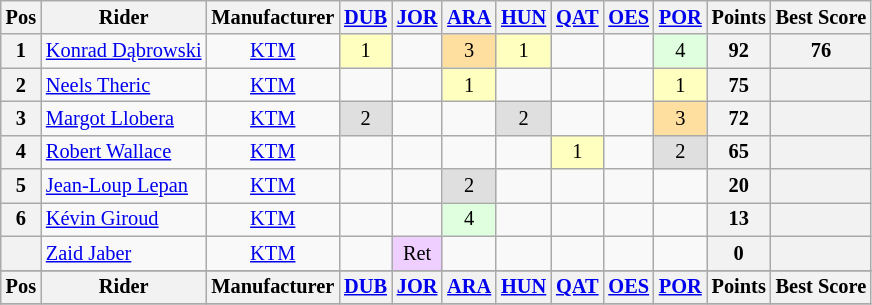<table class="wikitable" style="font-size: 85%; text-align: center;">
<tr valign="top">
<th valign="middle">Pos</th>
<th valign="middle">Rider</th>
<th valign="middle">Manufacturer</th>
<th><a href='#'>DUB</a><br></th>
<th><a href='#'>JOR</a><br></th>
<th><a href='#'>ARA</a><br></th>
<th><a href='#'>HUN</a><br></th>
<th><a href='#'>QAT</a><br></th>
<th><a href='#'>OES</a><br></th>
<th><a href='#'>POR</a><br></th>
<th valign="middle">Points</th>
<th valign="middle">Best Score</th>
</tr>
<tr>
<th>1</th>
<td align=left> <a href='#'>Konrad Dąbrowski</a></td>
<td><a href='#'>KTM</a></td>
<td style="background:#ffffbf;">1</td>
<td></td>
<td style="background:#ffdf9f;">3</td>
<td style="background:#ffffbf;">1</td>
<td></td>
<td></td>
<td style="background:#dfffdf;">4</td>
<th>92</th>
<th>76</th>
</tr>
<tr>
<th>2</th>
<td align=left> <a href='#'>Neels Theric</a></td>
<td><a href='#'>KTM</a></td>
<td></td>
<td></td>
<td style="background:#ffffbf;">1</td>
<td></td>
<td></td>
<td></td>
<td style="background:#ffffbf;">1</td>
<th>75</th>
<th></th>
</tr>
<tr>
<th>3</th>
<td align=left> <a href='#'>Margot Llobera</a></td>
<td><a href='#'>KTM</a></td>
<td style="background:#dfdfdf;">2</td>
<td></td>
<td></td>
<td style="background:#dfdfdf;">2</td>
<td></td>
<td></td>
<td style="background:#ffdf9f;">3</td>
<th>72</th>
<th></th>
</tr>
<tr>
<th>4</th>
<td align=left> <a href='#'>Robert Wallace</a></td>
<td><a href='#'>KTM</a></td>
<td></td>
<td></td>
<td></td>
<td></td>
<td style="background:#ffffbf;">1</td>
<td></td>
<td style="background:#dfdfdf;">2</td>
<th>65</th>
<th></th>
</tr>
<tr>
<th>5</th>
<td align=left> <a href='#'>Jean-Loup Lepan</a></td>
<td><a href='#'>KTM</a></td>
<td></td>
<td></td>
<td style="background:#dfdfdf;">2</td>
<td></td>
<td></td>
<td></td>
<td></td>
<th>20</th>
<th></th>
</tr>
<tr>
<th>6</th>
<td align=left> <a href='#'>Kévin Giroud</a></td>
<td><a href='#'>KTM</a></td>
<td></td>
<td></td>
<td style="background:#dfffdf;">4</td>
<td></td>
<td></td>
<td></td>
<td></td>
<th>13</th>
<th></th>
</tr>
<tr>
<th></th>
<td align=left> <a href='#'>Zaid Jaber</a></td>
<td><a href='#'>KTM</a></td>
<td></td>
<td style="background:#efcfff;">Ret</td>
<td></td>
<td></td>
<td></td>
<td></td>
<td></td>
<th>0</th>
<th></th>
</tr>
<tr>
</tr>
<tr valign="top">
<th valign="middle">Pos</th>
<th valign="middle">Rider</th>
<th valign="middle">Manufacturer</th>
<th><a href='#'>DUB</a><br></th>
<th><a href='#'>JOR</a><br></th>
<th><a href='#'>ARA</a><br></th>
<th><a href='#'>HUN</a><br></th>
<th><a href='#'>QAT</a><br></th>
<th><a href='#'>OES</a><br></th>
<th><a href='#'>POR</a><br></th>
<th valign="middle">Points</th>
<th valign="middle">Best Score</th>
</tr>
<tr>
</tr>
</table>
